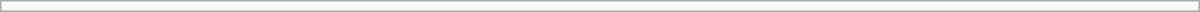<table class="wikitable collapsible uncollapsed" style="border:1px #aaa solid; width:50em; margin:0.2em auto">
<tr>
<td></td>
</tr>
</table>
